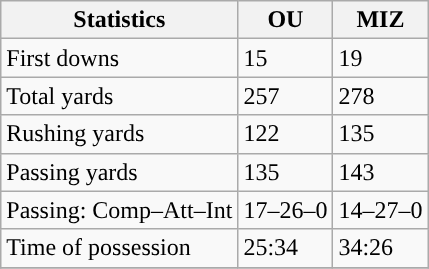<table class="wikitable" style="float: left;">
<tr>
<th>Statistics</th>
<th>OU</th>
<th>MIZ</th>
</tr>
<tr>
<td>First downs</td>
<td>15</td>
<td>19</td>
</tr>
<tr>
<td>Total yards</td>
<td>257</td>
<td>278</td>
</tr>
<tr>
<td>Rushing yards</td>
<td>122</td>
<td>135</td>
</tr>
<tr>
<td>Passing yards</td>
<td>135</td>
<td>143</td>
</tr>
<tr>
<td>Passing: Comp–Att–Int</td>
<td>17–26–0</td>
<td>14–27–0</td>
</tr>
<tr>
<td>Time of possession</td>
<td>25:34</td>
<td>34:26</td>
</tr>
<tr>
</tr>
</table>
